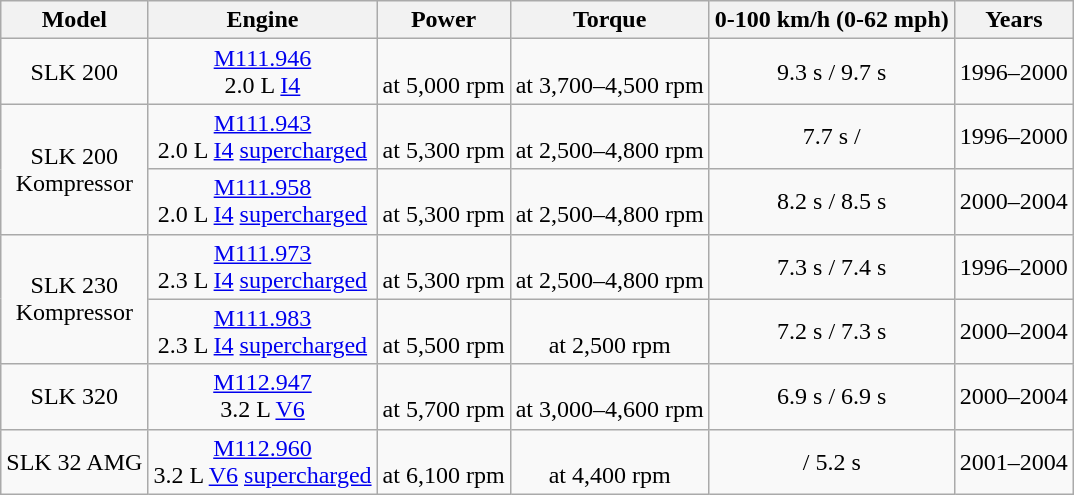<table class="wikitable sortable" style="text-align: center;">
<tr>
<th>Model</th>
<th>Engine</th>
<th>Power</th>
<th>Torque</th>
<th>0-100 km/h (0-62 mph)</th>
<th>Years</th>
</tr>
<tr>
<td>SLK 200</td>
<td><a href='#'>M111.946</a> <br> 2.0 L <a href='#'>I4</a></td>
<td> <br> at 5,000 rpm</td>
<td> <br> at 3,700–4,500 rpm</td>
<td>9.3 s / 9.7 s</td>
<td>1996–2000</td>
</tr>
<tr>
<td rowspan=2>SLK 200 <br> Kompressor</td>
<td><a href='#'>M111.943</a> <br> 2.0 L <a href='#'>I4</a> <a href='#'>supercharged</a></td>
<td> <br> at 5,300 rpm</td>
<td> <br> at 2,500–4,800 rpm</td>
<td>7.7 s /</td>
<td>1996–2000</td>
</tr>
<tr>
<td><a href='#'>M111.958</a> <br> 2.0 L <a href='#'>I4</a> <a href='#'>supercharged</a></td>
<td> <br> at 5,300 rpm</td>
<td> <br> at 2,500–4,800 rpm</td>
<td>8.2 s / 8.5 s</td>
<td>2000–2004</td>
</tr>
<tr>
<td rowspan=2>SLK 230 <br> Kompressor</td>
<td><a href='#'>M111.973</a> <br> 2.3 L <a href='#'>I4</a> <a href='#'>supercharged</a></td>
<td> <br> at 5,300 rpm</td>
<td> <br> at 2,500–4,800 rpm</td>
<td>7.3 s / 7.4 s</td>
<td>1996–2000</td>
</tr>
<tr>
<td><a href='#'>M111.983</a> <br> 2.3 L <a href='#'>I4</a> <a href='#'>supercharged</a></td>
<td> <br> at 5,500 rpm</td>
<td> <br> at 2,500 rpm</td>
<td>7.2 s / 7.3 s</td>
<td>2000–2004</td>
</tr>
<tr>
<td>SLK 320</td>
<td><a href='#'>M112.947</a> <br> 3.2 L <a href='#'>V6</a></td>
<td> <br> at 5,700 rpm</td>
<td> <br> at 3,000–4,600 rpm</td>
<td>6.9 s / 6.9 s</td>
<td>2000–2004</td>
</tr>
<tr>
<td>SLK 32 AMG</td>
<td><a href='#'>M112.960</a> <br> 3.2 L <a href='#'>V6</a> <a href='#'>supercharged</a></td>
<td> <br> at 6,100 rpm</td>
<td> <br> at 4,400 rpm</td>
<td>/ 5.2 s</td>
<td>2001–2004</td>
</tr>
</table>
